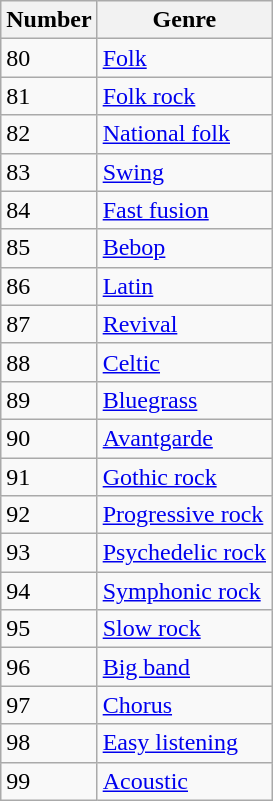<table class="wikitable">
<tr>
<th>Number</th>
<th>Genre</th>
</tr>
<tr>
<td>80</td>
<td><a href='#'>Folk</a></td>
</tr>
<tr>
<td>81</td>
<td><a href='#'>Folk rock</a></td>
</tr>
<tr>
<td>82</td>
<td><a href='#'>National folk</a></td>
</tr>
<tr>
<td>83</td>
<td><a href='#'>Swing</a></td>
</tr>
<tr>
<td>84</td>
<td><a href='#'>Fast fusion</a></td>
</tr>
<tr>
<td>85</td>
<td><a href='#'>Bebop</a></td>
</tr>
<tr>
<td>86</td>
<td><a href='#'>Latin</a></td>
</tr>
<tr>
<td>87</td>
<td><a href='#'>Revival</a></td>
</tr>
<tr>
<td>88</td>
<td><a href='#'>Celtic</a></td>
</tr>
<tr>
<td>89</td>
<td><a href='#'>Bluegrass</a></td>
</tr>
<tr>
<td>90</td>
<td><a href='#'>Avantgarde</a></td>
</tr>
<tr>
<td>91</td>
<td><a href='#'>Gothic rock</a></td>
</tr>
<tr>
<td>92</td>
<td><a href='#'>Progressive rock</a></td>
</tr>
<tr>
<td>93</td>
<td><a href='#'>Psychedelic rock</a></td>
</tr>
<tr>
<td>94</td>
<td><a href='#'>Symphonic rock</a></td>
</tr>
<tr>
<td>95</td>
<td><a href='#'>Slow rock</a></td>
</tr>
<tr>
<td>96</td>
<td><a href='#'>Big band</a></td>
</tr>
<tr>
<td>97</td>
<td><a href='#'>Chorus</a></td>
</tr>
<tr>
<td>98</td>
<td><a href='#'>Easy listening</a></td>
</tr>
<tr>
<td>99</td>
<td><a href='#'>Acoustic</a></td>
</tr>
</table>
